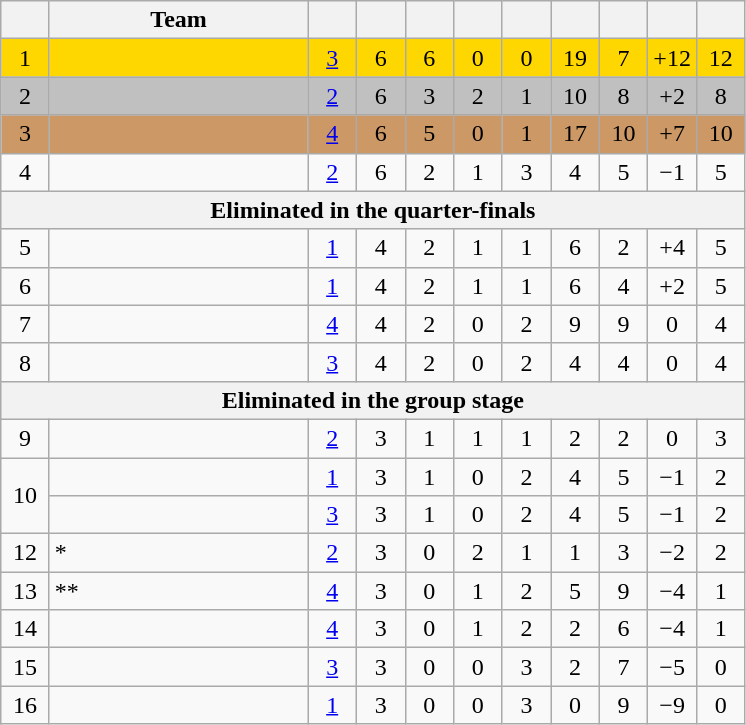<table class="wikitable" style="text-align:center">
<tr>
<th width=25></th>
<th width=165>Team</th>
<th width=25></th>
<th width=25></th>
<th width=25></th>
<th width=25></th>
<th width=25></th>
<th width=25></th>
<th width=25></th>
<th width=25></th>
<th width=25></th>
</tr>
<tr style="background:gold">
<td>1</td>
<td style="text-align:left"></td>
<td><a href='#'>3</a></td>
<td>6</td>
<td>6</td>
<td>0</td>
<td>0</td>
<td>19</td>
<td>7</td>
<td>+12</td>
<td>12</td>
</tr>
<tr style="background:silver">
<td>2</td>
<td style="text-align:left"></td>
<td><a href='#'>2</a></td>
<td>6</td>
<td>3</td>
<td>2</td>
<td>1</td>
<td>10</td>
<td>8</td>
<td>+2</td>
<td>8</td>
</tr>
<tr style="background:#c96">
<td>3</td>
<td style="text-align:left"></td>
<td><a href='#'>4</a></td>
<td>6</td>
<td>5</td>
<td>0</td>
<td>1</td>
<td>17</td>
<td>10</td>
<td>+7</td>
<td>10</td>
</tr>
<tr>
<td>4</td>
<td style="text-align:left"></td>
<td><a href='#'>2</a></td>
<td>6</td>
<td>2</td>
<td>1</td>
<td>3</td>
<td>4</td>
<td>5</td>
<td>−1</td>
<td>5</td>
</tr>
<tr>
<th colspan="11">Eliminated in the quarter-finals</th>
</tr>
<tr>
<td>5</td>
<td style="text-align:left"></td>
<td><a href='#'>1</a></td>
<td>4</td>
<td>2</td>
<td>1</td>
<td>1</td>
<td>6</td>
<td>2</td>
<td>+4</td>
<td>5</td>
</tr>
<tr>
<td>6</td>
<td style="text-align:left"></td>
<td><a href='#'>1</a></td>
<td>4</td>
<td>2</td>
<td>1</td>
<td>1</td>
<td>6</td>
<td>4</td>
<td>+2</td>
<td>5</td>
</tr>
<tr>
<td>7</td>
<td style="text-align:left"></td>
<td><a href='#'>4</a></td>
<td>4</td>
<td>2</td>
<td>0</td>
<td>2</td>
<td>9</td>
<td>9</td>
<td>0</td>
<td>4</td>
</tr>
<tr>
<td>8</td>
<td style="text-align:left"></td>
<td><a href='#'>3</a></td>
<td>4</td>
<td>2</td>
<td>0</td>
<td>2</td>
<td>4</td>
<td>4</td>
<td>0</td>
<td>4</td>
</tr>
<tr>
<th colspan="11">Eliminated in the group stage</th>
</tr>
<tr>
<td>9</td>
<td style="text-align:left"></td>
<td><a href='#'>2</a></td>
<td>3</td>
<td>1</td>
<td>1</td>
<td>1</td>
<td>2</td>
<td>2</td>
<td>0</td>
<td>3</td>
</tr>
<tr>
<td rowspan="2">10</td>
<td style="text-align:left"></td>
<td><a href='#'>1</a></td>
<td>3</td>
<td>1</td>
<td>0</td>
<td>2</td>
<td>4</td>
<td>5</td>
<td>−1</td>
<td>2</td>
</tr>
<tr>
<td style="text-align:left"></td>
<td><a href='#'>3</a></td>
<td>3</td>
<td>1</td>
<td>0</td>
<td>2</td>
<td>4</td>
<td>5</td>
<td>−1</td>
<td>2</td>
</tr>
<tr>
<td>12</td>
<td style="text-align:left">*</td>
<td><a href='#'>2</a></td>
<td>3</td>
<td>0</td>
<td>2</td>
<td>1</td>
<td>1</td>
<td>3</td>
<td>−2</td>
<td>2</td>
</tr>
<tr>
<td>13</td>
<td style="text-align:left">**</td>
<td><a href='#'>4</a></td>
<td>3</td>
<td>0</td>
<td>1</td>
<td>2</td>
<td>5</td>
<td>9</td>
<td>−4</td>
<td>1</td>
</tr>
<tr>
<td>14</td>
<td style="text-align:left"></td>
<td><a href='#'>4</a></td>
<td>3</td>
<td>0</td>
<td>1</td>
<td>2</td>
<td>2</td>
<td>6</td>
<td>−4</td>
<td>1</td>
</tr>
<tr>
<td>15</td>
<td style="text-align:left"></td>
<td><a href='#'>3</a></td>
<td>3</td>
<td>0</td>
<td>0</td>
<td>3</td>
<td>2</td>
<td>7</td>
<td>−5</td>
<td>0</td>
</tr>
<tr>
<td>16</td>
<td style="text-align:left"></td>
<td><a href='#'>1</a></td>
<td>3</td>
<td>0</td>
<td>0</td>
<td>3</td>
<td>0</td>
<td>9</td>
<td>−9</td>
<td>0</td>
</tr>
</table>
